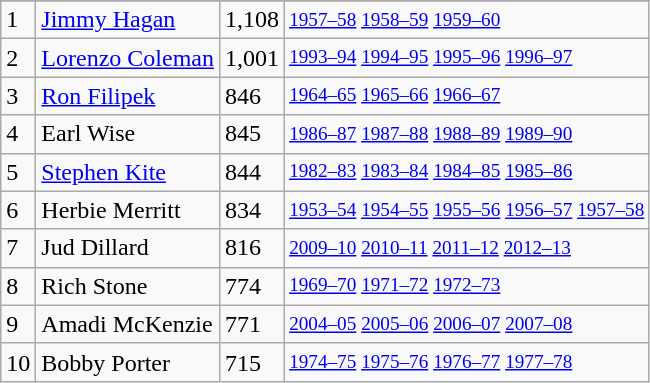<table class="wikitable">
<tr>
</tr>
<tr>
<td>1</td>
<td><a href='#'>Jimmy Hagan</a></td>
<td>1,108</td>
<td style="font-size:80%;"><a href='#'>1957–58</a> <a href='#'>1958–59</a> <a href='#'>1959–60</a></td>
</tr>
<tr>
<td>2</td>
<td><a href='#'>Lorenzo Coleman</a></td>
<td>1,001</td>
<td style="font-size:80%;"><a href='#'>1993–94</a> <a href='#'>1994–95</a> <a href='#'>1995–96</a> <a href='#'>1996–97</a></td>
</tr>
<tr>
<td>3</td>
<td><a href='#'>Ron Filipek</a></td>
<td>846</td>
<td style="font-size:80%;"><a href='#'>1964–65</a> <a href='#'>1965–66</a> <a href='#'>1966–67</a></td>
</tr>
<tr>
<td>4</td>
<td>Earl Wise</td>
<td>845</td>
<td style="font-size:80%;"><a href='#'>1986–87</a> <a href='#'>1987–88</a> <a href='#'>1988–89</a> <a href='#'>1989–90</a></td>
</tr>
<tr>
<td>5</td>
<td><a href='#'>Stephen Kite</a></td>
<td>844</td>
<td style="font-size:80%;"><a href='#'>1982–83</a> <a href='#'>1983–84</a> <a href='#'>1984–85</a> <a href='#'>1985–86</a></td>
</tr>
<tr>
<td>6</td>
<td>Herbie Merritt</td>
<td>834</td>
<td style="font-size:80%;"><a href='#'>1953–54</a> <a href='#'>1954–55</a> <a href='#'>1955–56</a> <a href='#'>1956–57</a> <a href='#'>1957–58</a></td>
</tr>
<tr>
<td>7</td>
<td>Jud Dillard</td>
<td>816</td>
<td style="font-size:80%;"><a href='#'>2009–10</a> <a href='#'>2010–11</a> <a href='#'>2011–12</a> <a href='#'>2012–13</a></td>
</tr>
<tr>
<td>8</td>
<td>Rich Stone</td>
<td>774</td>
<td style="font-size:80%;"><a href='#'>1969–70</a> <a href='#'>1971–72</a> <a href='#'>1972–73</a></td>
</tr>
<tr>
<td>9</td>
<td>Amadi McKenzie</td>
<td>771</td>
<td style="font-size:80%;"><a href='#'>2004–05</a> <a href='#'>2005–06</a> <a href='#'>2006–07</a> <a href='#'>2007–08</a></td>
</tr>
<tr>
<td>10</td>
<td>Bobby Porter</td>
<td>715</td>
<td style="font-size:80%;"><a href='#'>1974–75</a> <a href='#'>1975–76</a> <a href='#'>1976–77</a> <a href='#'>1977–78</a></td>
</tr>
</table>
